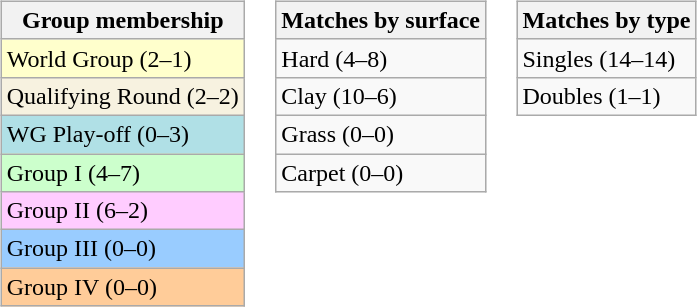<table>
<tr valign=top>
<td><br><table class=wikitable>
<tr>
<th>Group membership</th>
</tr>
<tr bgcolor=#FFFFCC>
<td>World Group (2–1)</td>
</tr>
<tr bgcolor=#F7F2E0>
<td>Qualifying Round (2–2)</td>
</tr>
<tr style="background:#B0E0E6;">
<td>WG Play-off (0–3)</td>
</tr>
<tr bgcolor=#CCFFCC>
<td>Group I (4–7)</td>
</tr>
<tr bgcolor=#FFCCFF>
<td>Group II (6–2)</td>
</tr>
<tr bgcolor=#99CCFF>
<td>Group III (0–0)</td>
</tr>
<tr bgcolor=#FFCC99>
<td>Group IV (0–0)</td>
</tr>
</table>
</td>
<td><br><table class=wikitable>
<tr>
<th>Matches by surface</th>
</tr>
<tr>
<td>Hard (4–8)</td>
</tr>
<tr>
<td>Clay (10–6)</td>
</tr>
<tr>
<td>Grass (0–0)</td>
</tr>
<tr>
<td>Carpet (0–0)</td>
</tr>
</table>
</td>
<td><br><table class=wikitable>
<tr>
<th>Matches by type</th>
</tr>
<tr>
<td>Singles (14–14)</td>
</tr>
<tr>
<td>Doubles (1–1)</td>
</tr>
</table>
</td>
</tr>
</table>
